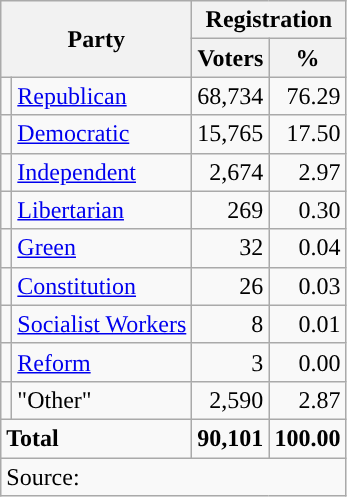<table class="wikitable">
<tr>
<th colspan="2" rowspan="2">Party</th>
<th colspan="2">Registration</th>
</tr>
<tr>
<th>Voters</th>
<th>%</th>
</tr>
<tr>
<td style="background-color:"></td>
<td><a href='#'>Republican</a></td>
<td style="text-align:right;">68,734</td>
<td style="text-align:right;">76.29</td>
</tr>
<tr>
<td style="background-color:"></td>
<td><a href='#'>Democratic</a></td>
<td style="text-align:right;">15,765</td>
<td style="text-align:right;">17.50</td>
</tr>
<tr>
<td style="background-color:"></td>
<td><a href='#'>Independent</a></td>
<td style="text-align:right;">2,674</td>
<td style="text-align:right;">2.97</td>
</tr>
<tr>
<td style="background-color:"></td>
<td><a href='#'>Libertarian</a></td>
<td style="text-align:right;">269</td>
<td style="text-align:right;">0.30</td>
</tr>
<tr>
<td style="background-color:"></td>
<td><a href='#'>Green</a></td>
<td style="text-align:right;">32</td>
<td style="text-align:right;">0.04</td>
</tr>
<tr>
<td style="background-color:"></td>
<td><a href='#'>Constitution</a></td>
<td style="text-align:right;">26</td>
<td style="text-align:right;">0.03</td>
</tr>
<tr>
<td style="background-color:"></td>
<td><a href='#'>Socialist Workers</a></td>
<td style="text-align:right;">8</td>
<td style="text-align:right;">0.01</td>
</tr>
<tr>
<td style="background-color:"></td>
<td><a href='#'>Reform</a></td>
<td style="text-align:right;">3</td>
<td style="text-align:right;">0.00</td>
</tr>
<tr>
<td></td>
<td>"Other"</td>
<td style="text-align:right;">2,590</td>
<td style="text-align:right;">2.87</td>
</tr>
<tr>
<td colspan="2"><strong>Total</strong></td>
<td style="text-align:right;"><strong>90,101</strong></td>
<td style="text-align:right;"><strong>100.00</strong></td>
</tr>
<tr>
<td colspan="4">Source: <em></em></td>
</tr>
</table>
